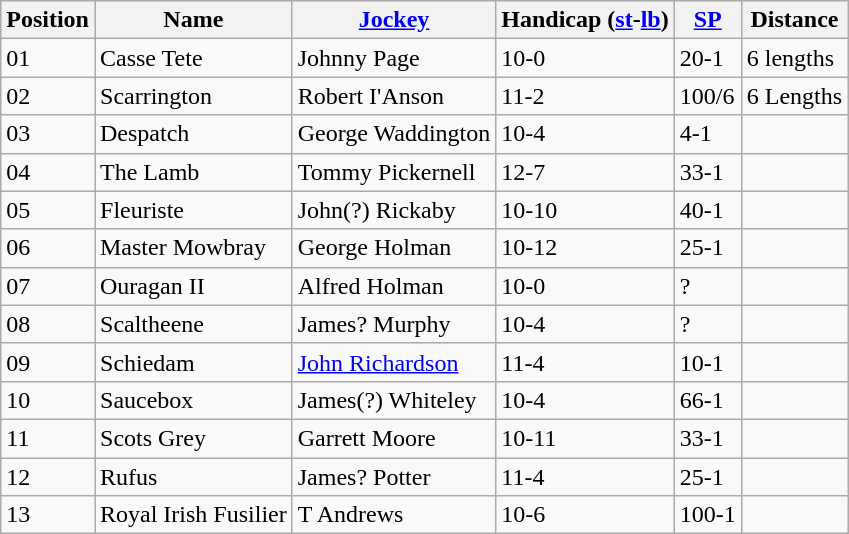<table class="wikitable sortable">
<tr>
<th data-sort-type="number">Position</th>
<th>Name</th>
<th><a href='#'>Jockey</a></th>
<th>Handicap (<a href='#'>st</a>-<a href='#'>lb</a>)</th>
<th><a href='#'>SP</a></th>
<th>Distance</th>
</tr>
<tr>
<td>01</td>
<td>Casse Tete</td>
<td>Johnny Page</td>
<td>10-0</td>
<td>20-1</td>
<td>6 lengths</td>
</tr>
<tr>
<td>02</td>
<td>Scarrington</td>
<td>Robert I'Anson</td>
<td>11-2</td>
<td>100/6</td>
<td>6 Lengths</td>
</tr>
<tr>
<td>03</td>
<td>Despatch</td>
<td>George Waddington</td>
<td>10-4</td>
<td>4-1</td>
<td></td>
</tr>
<tr>
<td>04</td>
<td>The Lamb</td>
<td>Tommy Pickernell</td>
<td>12-7</td>
<td>33-1</td>
<td></td>
</tr>
<tr>
<td>05</td>
<td>Fleuriste</td>
<td>John(?) Rickaby</td>
<td>10-10</td>
<td>40-1</td>
<td></td>
</tr>
<tr>
<td>06</td>
<td>Master Mowbray</td>
<td>George Holman</td>
<td>10-12</td>
<td>25-1</td>
<td></td>
</tr>
<tr>
<td>07</td>
<td>Ouragan II</td>
<td>Alfred Holman</td>
<td>10-0</td>
<td>?</td>
<td></td>
</tr>
<tr>
<td>08</td>
<td>Scaltheene</td>
<td>James? Murphy</td>
<td>10-4</td>
<td>?</td>
<td></td>
</tr>
<tr>
<td>09</td>
<td>Schiedam</td>
<td><a href='#'>John Richardson</a></td>
<td>11-4</td>
<td>10-1</td>
<td></td>
</tr>
<tr>
<td>10</td>
<td>Saucebox</td>
<td>James(?) Whiteley</td>
<td>10-4</td>
<td>66-1</td>
<td></td>
</tr>
<tr>
<td>11</td>
<td>Scots Grey</td>
<td>Garrett Moore</td>
<td>10-11</td>
<td>33-1</td>
<td></td>
</tr>
<tr>
<td>12</td>
<td>Rufus</td>
<td>James? Potter</td>
<td>11-4</td>
<td>25-1</td>
<td></td>
</tr>
<tr>
<td>13</td>
<td>Royal Irish Fusilier</td>
<td>T Andrews</td>
<td>10-6</td>
<td>100-1</td>
<td></td>
</tr>
</table>
